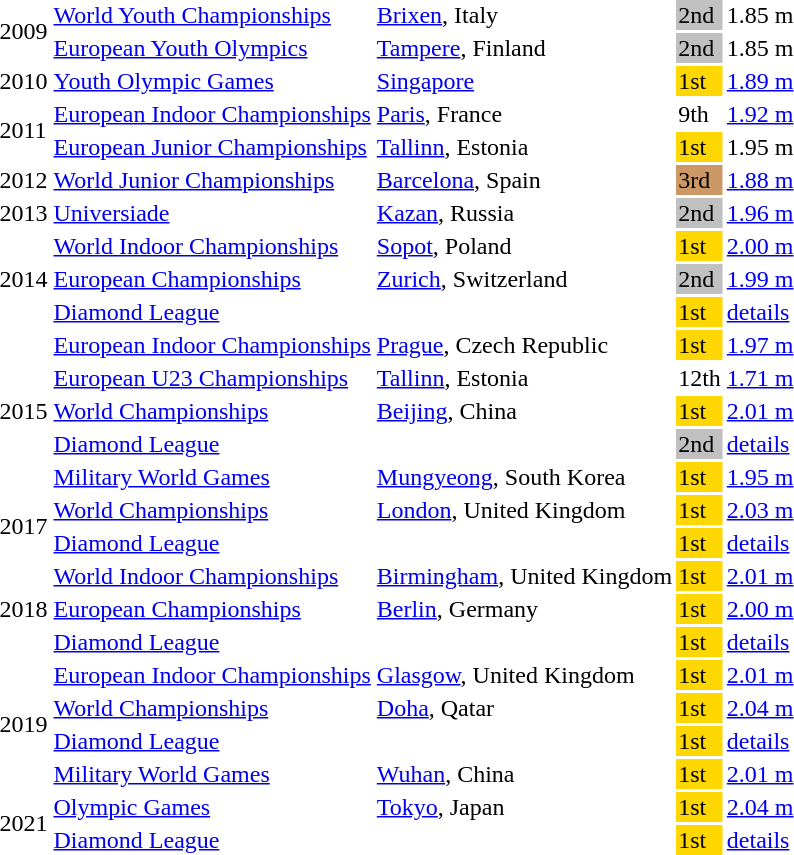<table>
<tr>
<td rowspan=2>2009</td>
<td><a href='#'>World Youth Championships</a></td>
<td><a href='#'>Brixen</a>, Italy</td>
<td bgcolor="silver">2nd</td>
<td>1.85 m</td>
</tr>
<tr>
<td><a href='#'>European Youth Olympics</a></td>
<td><a href='#'>Tampere</a>, Finland</td>
<td bgcolor=silver>2nd</td>
<td>1.85 m</td>
</tr>
<tr>
<td>2010</td>
<td><a href='#'>Youth Olympic Games</a></td>
<td><a href='#'>Singapore</a></td>
<td bgcolor="gold">1st</td>
<td><a href='#'>1.89 m</a></td>
</tr>
<tr>
<td rowspan=2>2011</td>
<td><a href='#'>European Indoor Championships</a></td>
<td><a href='#'>Paris</a>, France</td>
<td>9th</td>
<td><a href='#'>1.92 m</a></td>
</tr>
<tr>
<td><a href='#'>European Junior Championships</a></td>
<td><a href='#'>Tallinn</a>, Estonia</td>
<td bgcolor="gold">1st</td>
<td>1.95 m</td>
</tr>
<tr>
<td>2012</td>
<td><a href='#'>World Junior Championships</a></td>
<td><a href='#'>Barcelona</a>, Spain</td>
<td bgcolor=cc9966>3rd</td>
<td><a href='#'>1.88 m</a></td>
</tr>
<tr>
<td>2013</td>
<td><a href='#'>Universiade</a></td>
<td><a href='#'>Kazan</a>, Russia</td>
<td bgcolor=silver>2nd</td>
<td><a href='#'>1.96 m</a></td>
</tr>
<tr>
<td rowspan=3>2014</td>
<td><a href='#'>World Indoor Championships</a></td>
<td><a href='#'>Sopot</a>, Poland</td>
<td bgcolor=gold>1st</td>
<td><a href='#'>2.00 m</a></td>
</tr>
<tr>
<td><a href='#'>European Championships</a></td>
<td><a href='#'>Zurich</a>, Switzerland</td>
<td bgcolor=silver>2nd</td>
<td><a href='#'>1.99 m</a></td>
</tr>
<tr>
<td colspan=2><a href='#'>Diamond League</a></td>
<td bgcolor=gold>1st</td>
<td><a href='#'>details</a></td>
</tr>
<tr>
<td rowspan=5>2015</td>
<td><a href='#'>European Indoor Championships</a></td>
<td><a href='#'>Prague</a>, Czech Republic</td>
<td bgcolor="gold">1st</td>
<td><a href='#'>1.97 m</a></td>
</tr>
<tr>
<td><a href='#'>European U23 Championships</a></td>
<td><a href='#'>Tallinn</a>, Estonia</td>
<td>12th</td>
<td><a href='#'>1.71 m</a></td>
</tr>
<tr>
<td><a href='#'>World Championships</a></td>
<td><a href='#'>Beijing</a>, China</td>
<td bgcolor="gold">1st</td>
<td><a href='#'>2.01 m</a></td>
</tr>
<tr>
<td colspan=2><a href='#'>Diamond League</a></td>
<td bgcolor=silver>2nd</td>
<td><a href='#'>details</a></td>
</tr>
<tr>
<td><a href='#'>Military World Games</a></td>
<td><a href='#'>Mungyeong</a>, South Korea</td>
<td bgcolor=gold>1st</td>
<td><a href='#'>1.95 m</a></td>
</tr>
<tr>
<td rowspan=2>2017</td>
<td><a href='#'>World Championships</a></td>
<td><a href='#'>London</a>, United Kingdom</td>
<td bgcolor="gold">1st</td>
<td><a href='#'>2.03 m</a></td>
</tr>
<tr>
<td colspan=2><a href='#'>Diamond League</a></td>
<td bgcolor=gold>1st</td>
<td><a href='#'>details</a></td>
</tr>
<tr>
<td rowspan=3>2018</td>
<td><a href='#'>World Indoor Championships</a></td>
<td><a href='#'>Birmingham</a>, United Kingdom</td>
<td bgcolor=gold>1st</td>
<td><a href='#'>2.01 m</a></td>
</tr>
<tr>
<td><a href='#'>European Championships</a></td>
<td><a href='#'>Berlin</a>, Germany</td>
<td bgcolor=gold>1st</td>
<td><a href='#'>2.00 m</a></td>
</tr>
<tr>
<td colspan=2><a href='#'>Diamond League</a></td>
<td bgcolor=gold>1st</td>
<td><a href='#'>details</a></td>
</tr>
<tr>
<td rowspan=4>2019</td>
<td><a href='#'>European Indoor Championships</a></td>
<td><a href='#'>Glasgow</a>, United Kingdom</td>
<td bgcolor=gold>1st</td>
<td><a href='#'>2.01 m</a></td>
</tr>
<tr>
<td><a href='#'>World Championships</a></td>
<td><a href='#'>Doha</a>, Qatar</td>
<td bgcolor="gold">1st</td>
<td><a href='#'>2.04 m</a></td>
</tr>
<tr>
<td colspan=2><a href='#'>Diamond League</a></td>
<td bgcolor=gold>1st</td>
<td><a href='#'>details</a></td>
</tr>
<tr>
<td><a href='#'>Military World Games</a></td>
<td><a href='#'>Wuhan</a>, China</td>
<td bgcolor=gold>1st</td>
<td><a href='#'>2.01 m</a></td>
</tr>
<tr>
<td rowspan=2>2021</td>
<td><a href='#'>Olympic Games</a></td>
<td><a href='#'>Tokyo</a>, Japan</td>
<td bgcolor="gold">1st</td>
<td><a href='#'>2.04 m</a></td>
</tr>
<tr>
<td colspan=2><a href='#'>Diamond League</a></td>
<td bgcolor=gold>1st</td>
<td><a href='#'>details</a></td>
</tr>
<tr>
</tr>
</table>
